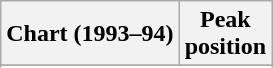<table class="wikitable sortable plainrowheaders" style="text-align:center">
<tr>
<th scope="col">Chart (1993–94)</th>
<th scope="col">Peak<br> position</th>
</tr>
<tr>
</tr>
<tr>
</tr>
<tr>
</tr>
</table>
